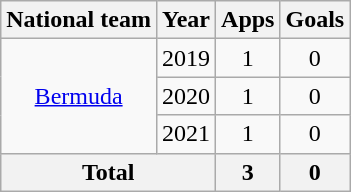<table class="wikitable" style="text-align:center">
<tr>
<th>National team</th>
<th>Year</th>
<th>Apps</th>
<th>Goals</th>
</tr>
<tr>
<td rowspan="3"><a href='#'>Bermuda</a></td>
<td>2019</td>
<td>1</td>
<td>0</td>
</tr>
<tr>
<td>2020</td>
<td>1</td>
<td>0</td>
</tr>
<tr>
<td>2021</td>
<td>1</td>
<td>0</td>
</tr>
<tr>
<th colspan=2>Total</th>
<th>3</th>
<th>0</th>
</tr>
</table>
